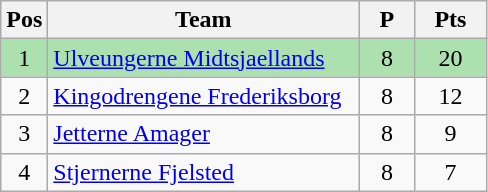<table class="wikitable" style="font-size: 100%">
<tr>
<th width=20>Pos</th>
<th width=200>Team</th>
<th width=30>P</th>
<th width=40>Pts</th>
</tr>
<tr align=center style="background:#ACE1AF;">
<td>1</td>
<td align="left"><a href='#'>Ulveungerne Midtsjaellands</a></td>
<td>8</td>
<td>20</td>
</tr>
<tr align=center>
<td>2</td>
<td align="left"><a href='#'>Kingodrengene Frederiksborg</a></td>
<td>8</td>
<td>12</td>
</tr>
<tr align=center>
<td>3</td>
<td align="left"><a href='#'>Jetterne Amager</a></td>
<td>8</td>
<td>9</td>
</tr>
<tr align=center>
<td>4</td>
<td align="left"><a href='#'>Stjernerne Fjelsted</a></td>
<td>8</td>
<td>7</td>
</tr>
</table>
